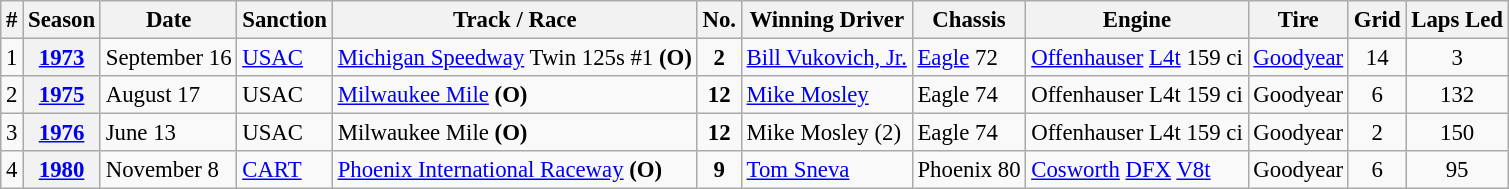<table class="wikitable" style="font-size:95%;">
<tr>
<th>#</th>
<th>Season</th>
<th>Date</th>
<th>Sanction</th>
<th>Track / Race</th>
<th>No.</th>
<th>Winning Driver</th>
<th>Chassis</th>
<th>Engine</th>
<th>Tire</th>
<th>Grid</th>
<th>Laps Led</th>
</tr>
<tr>
<td align=center>1</td>
<th><a href='#'>1973</a></th>
<td>September 16</td>
<td><a href='#'>USAC</a></td>
<td><a href='#'>Michigan Speedway</a> Twin 125s #1 <strong>(O)</strong></td>
<td align=center><strong>2</strong></td>
<td> <a href='#'>Bill Vukovich, Jr.</a></td>
<td><a href='#'>Eagle</a> 72</td>
<td><a href='#'>Offenhauser</a> <a href='#'>L4</a><a href='#'>t</a> 159 ci</td>
<td><a href='#'>Goodyear</a></td>
<td align=center>14</td>
<td align=center>3</td>
</tr>
<tr>
<td align=center>2</td>
<th><a href='#'>1975</a></th>
<td>August 17</td>
<td>USAC</td>
<td><a href='#'>Milwaukee Mile</a> <strong>(O)</strong></td>
<td align=center><strong>12</strong></td>
<td> <a href='#'>Mike Mosley</a></td>
<td>Eagle 74</td>
<td>Offenhauser L4t 159 ci</td>
<td>Goodyear</td>
<td align=center>6</td>
<td align=center>132</td>
</tr>
<tr>
<td align=center>3</td>
<th><a href='#'>1976</a></th>
<td>June 13</td>
<td>USAC</td>
<td>Milwaukee Mile <strong>(O)</strong></td>
<td align=center><strong>12</strong></td>
<td> Mike Mosley (2)</td>
<td>Eagle 74</td>
<td>Offenhauser L4t 159 ci</td>
<td>Goodyear</td>
<td align=center>2</td>
<td align=center>150</td>
</tr>
<tr>
<td align=center>4</td>
<th><a href='#'>1980</a></th>
<td>November 8</td>
<td><a href='#'>CART</a></td>
<td><a href='#'>Phoenix International Raceway</a> <strong>(O)</strong></td>
<td align=center><strong>9</strong></td>
<td> <a href='#'>Tom Sneva</a></td>
<td>Phoenix 80</td>
<td><a href='#'>Cosworth</a> <a href='#'>DFX</a> <a href='#'>V8</a><a href='#'>t</a></td>
<td>Goodyear</td>
<td align=center>6</td>
<td align=center>95</td>
</tr>
</table>
